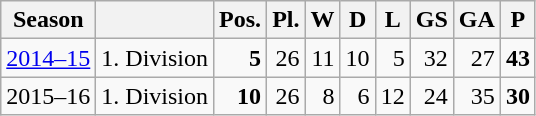<table class="wikitable">
<tr>
<th>Season</th>
<th></th>
<th>Pos.</th>
<th>Pl.</th>
<th>W</th>
<th>D</th>
<th>L</th>
<th>GS</th>
<th>GA</th>
<th>P</th>
</tr>
<tr>
<td><a href='#'>2014–15</a></td>
<td>1. Division</td>
<td align=right><strong>5</strong></td>
<td align=right>26</td>
<td align=right>11</td>
<td align=right>10</td>
<td align=right>5</td>
<td align=right>32</td>
<td align=right>27</td>
<td align=right><strong>43</strong></td>
</tr>
<tr>
<td>2015–16</td>
<td>1. Division</td>
<td align=right><strong>10</strong></td>
<td align=right>26</td>
<td align=right>8</td>
<td align=right>6</td>
<td align=right>12</td>
<td align=right>24</td>
<td align=right>35</td>
<td align=right><strong>30</strong></td>
</tr>
</table>
